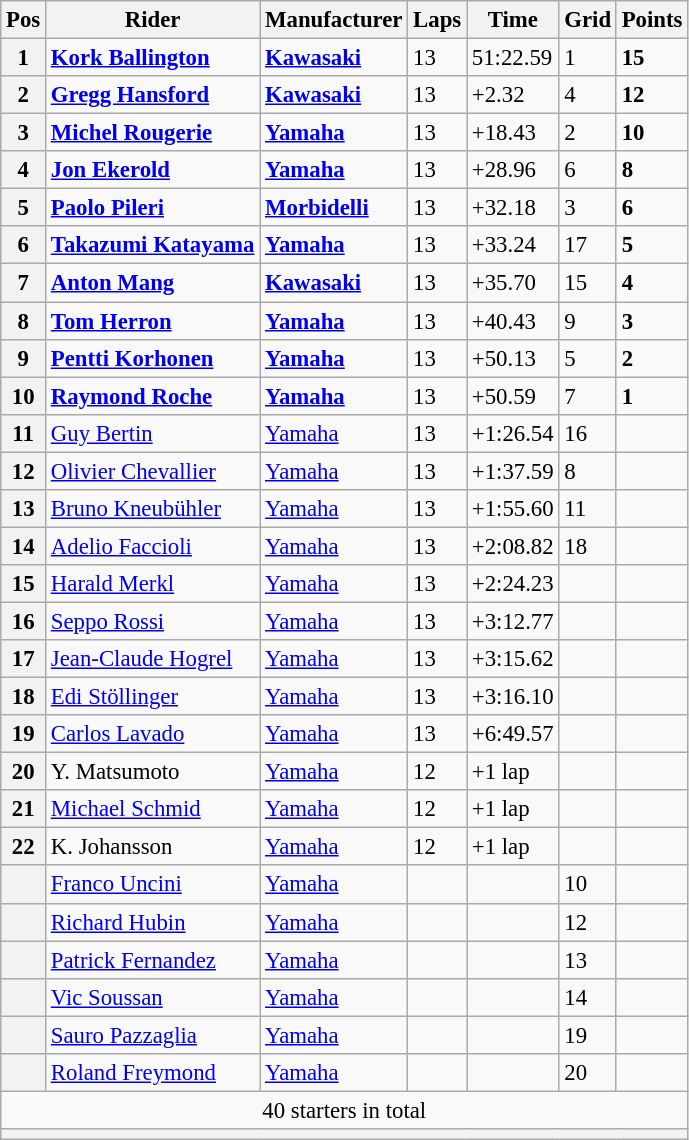<table class="wikitable" style="font-size: 95%;">
<tr>
<th>Pos</th>
<th>Rider</th>
<th>Manufacturer</th>
<th>Laps</th>
<th>Time</th>
<th>Grid</th>
<th>Points</th>
</tr>
<tr>
<th>1</th>
<td> <strong><a href='#'>Kork Ballington</a></strong></td>
<td><strong><a href='#'>Kawasaki</a></strong></td>
<td>13</td>
<td>51:22.59</td>
<td>1</td>
<td><strong>15</strong></td>
</tr>
<tr>
<th>2</th>
<td> <strong><a href='#'>Gregg Hansford</a></strong></td>
<td><strong><a href='#'>Kawasaki</a></strong></td>
<td>13</td>
<td>+2.32</td>
<td>4</td>
<td><strong>12</strong></td>
</tr>
<tr>
<th>3</th>
<td> <strong><a href='#'>Michel Rougerie</a></strong></td>
<td><strong><a href='#'>Yamaha</a></strong></td>
<td>13</td>
<td>+18.43</td>
<td>2</td>
<td><strong>10</strong></td>
</tr>
<tr>
<th>4</th>
<td> <strong><a href='#'>Jon Ekerold</a></strong></td>
<td><strong><a href='#'>Yamaha</a></strong></td>
<td>13</td>
<td>+28.96</td>
<td>6</td>
<td><strong>8</strong></td>
</tr>
<tr>
<th>5</th>
<td> <strong><a href='#'>Paolo Pileri</a></strong></td>
<td><strong><a href='#'>Morbidelli</a></strong></td>
<td>13</td>
<td>+32.18</td>
<td>3</td>
<td><strong>6</strong></td>
</tr>
<tr>
<th>6</th>
<td> <strong><a href='#'>Takazumi Katayama</a></strong></td>
<td><strong><a href='#'>Yamaha</a></strong></td>
<td>13</td>
<td>+33.24</td>
<td>17</td>
<td><strong>5</strong></td>
</tr>
<tr>
<th>7</th>
<td> <strong><a href='#'>Anton Mang</a></strong></td>
<td><strong><a href='#'>Kawasaki</a></strong></td>
<td>13</td>
<td>+35.70</td>
<td>15</td>
<td><strong>4</strong></td>
</tr>
<tr>
<th>8</th>
<td> <strong><a href='#'>Tom Herron</a></strong></td>
<td><strong><a href='#'>Yamaha</a></strong></td>
<td>13</td>
<td>+40.43</td>
<td>9</td>
<td><strong>3</strong></td>
</tr>
<tr>
<th>9</th>
<td> <strong><a href='#'>Pentti Korhonen</a></strong></td>
<td><strong><a href='#'>Yamaha</a></strong></td>
<td>13</td>
<td>+50.13</td>
<td>5</td>
<td><strong>2</strong></td>
</tr>
<tr>
<th>10</th>
<td> <strong><a href='#'>Raymond Roche</a></strong></td>
<td><strong><a href='#'>Yamaha</a></strong></td>
<td>13</td>
<td>+50.59</td>
<td>7</td>
<td><strong>1</strong></td>
</tr>
<tr>
<th>11</th>
<td> <a href='#'>Guy Bertin</a></td>
<td><a href='#'>Yamaha</a></td>
<td>13</td>
<td>+1:26.54</td>
<td>16</td>
<td></td>
</tr>
<tr>
<th>12</th>
<td> <a href='#'>Olivier Chevallier</a></td>
<td><a href='#'>Yamaha</a></td>
<td>13</td>
<td>+1:37.59</td>
<td>8</td>
<td></td>
</tr>
<tr>
<th>13</th>
<td> <a href='#'>Bruno Kneubühler</a></td>
<td><a href='#'>Yamaha</a></td>
<td>13</td>
<td>+1:55.60</td>
<td>11</td>
<td></td>
</tr>
<tr>
<th>14</th>
<td> <a href='#'>Adelio Faccioli</a></td>
<td><a href='#'>Yamaha</a></td>
<td>13</td>
<td>+2:08.82</td>
<td>18</td>
<td></td>
</tr>
<tr>
<th>15</th>
<td> <a href='#'>Harald Merkl</a></td>
<td><a href='#'>Yamaha</a></td>
<td>13</td>
<td>+2:24.23</td>
<td></td>
<td></td>
</tr>
<tr>
<th>16</th>
<td> <a href='#'>Seppo Rossi</a></td>
<td><a href='#'>Yamaha</a></td>
<td>13</td>
<td>+3:12.77</td>
<td></td>
<td></td>
</tr>
<tr>
<th>17</th>
<td> <a href='#'>Jean-Claude Hogrel</a></td>
<td><a href='#'>Yamaha</a></td>
<td>13</td>
<td>+3:15.62</td>
<td></td>
<td></td>
</tr>
<tr>
<th>18</th>
<td> <a href='#'>Edi Stöllinger</a></td>
<td><a href='#'>Yamaha</a></td>
<td>13</td>
<td>+3:16.10</td>
<td></td>
<td></td>
</tr>
<tr>
<th>19</th>
<td> <a href='#'>Carlos Lavado</a></td>
<td><a href='#'>Yamaha</a></td>
<td>13</td>
<td>+6:49.57</td>
<td></td>
<td></td>
</tr>
<tr>
<th>20</th>
<td> Y. Matsumoto</td>
<td><a href='#'>Yamaha</a></td>
<td>12</td>
<td>+1 lap</td>
<td></td>
<td></td>
</tr>
<tr>
<th>21</th>
<td> <a href='#'>Michael Schmid</a></td>
<td><a href='#'>Yamaha</a></td>
<td>12</td>
<td>+1 lap</td>
<td></td>
<td></td>
</tr>
<tr>
<th>22</th>
<td> K. Johansson</td>
<td><a href='#'>Yamaha</a></td>
<td>12</td>
<td>+1 lap</td>
<td></td>
<td></td>
</tr>
<tr>
<th></th>
<td> <a href='#'>Franco Uncini</a></td>
<td><a href='#'>Yamaha</a></td>
<td></td>
<td></td>
<td>10</td>
<td></td>
</tr>
<tr>
<th></th>
<td> <a href='#'>Richard Hubin</a></td>
<td><a href='#'>Yamaha</a></td>
<td></td>
<td></td>
<td>12</td>
<td></td>
</tr>
<tr>
<th></th>
<td> <a href='#'>Patrick Fernandez</a></td>
<td><a href='#'>Yamaha</a></td>
<td></td>
<td></td>
<td>13</td>
<td></td>
</tr>
<tr>
<th></th>
<td> <a href='#'>Vic Soussan</a></td>
<td><a href='#'>Yamaha</a></td>
<td></td>
<td></td>
<td>14</td>
<td></td>
</tr>
<tr>
<th></th>
<td> <a href='#'>Sauro Pazzaglia</a></td>
<td><a href='#'>Yamaha</a></td>
<td></td>
<td></td>
<td>19</td>
<td></td>
</tr>
<tr>
<th></th>
<td> <a href='#'>Roland Freymond</a></td>
<td><a href='#'>Yamaha</a></td>
<td></td>
<td></td>
<td>20</td>
<td></td>
</tr>
<tr>
<td colspan=7 align=center>40 starters in total</td>
</tr>
<tr>
<th colspan=7></th>
</tr>
</table>
